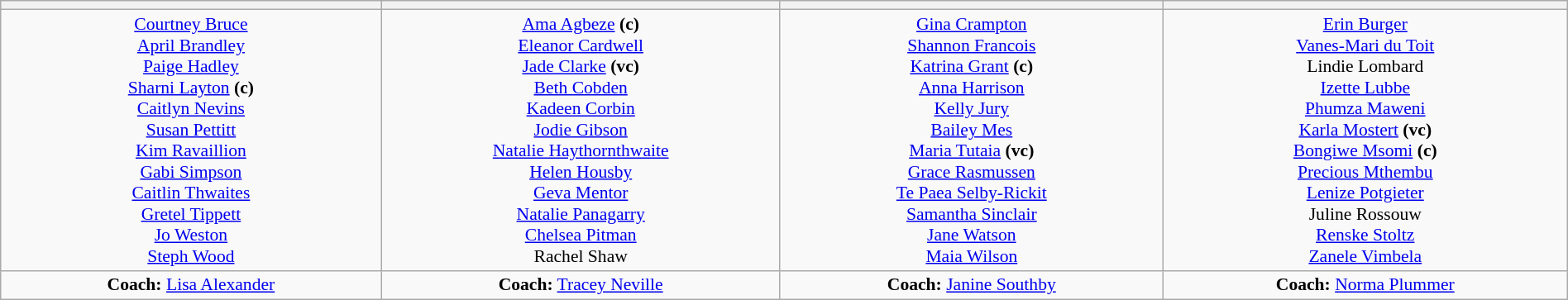<table class=wikitable width=100% style="text-align:center; font-size:90%">
<tr>
<th></th>
<th></th>
<th></th>
<th></th>
</tr>
<tr valign=top>
<td><a href='#'>Courtney Bruce</a><br><a href='#'>April Brandley</a><br><a href='#'>Paige Hadley</a><br><a href='#'>Sharni Layton</a> <strong>(c)</strong><br><a href='#'>Caitlyn Nevins</a><br><a href='#'>Susan Pettitt</a><br><a href='#'>Kim Ravaillion</a><br><a href='#'>Gabi Simpson</a><br><a href='#'>Caitlin Thwaites</a><br><a href='#'>Gretel Tippett</a><br><a href='#'>Jo Weston</a><br><a href='#'>Steph Wood</a></td>
<td><a href='#'>Ama Agbeze</a> <strong>(c)</strong><br><a href='#'>Eleanor Cardwell</a><br><a href='#'>Jade Clarke</a> <strong>(vc)</strong><br><a href='#'>Beth Cobden</a><br><a href='#'>Kadeen Corbin</a><br><a href='#'>Jodie Gibson</a><br><a href='#'>Natalie Haythornthwaite</a><br><a href='#'>Helen Housby</a><br><a href='#'>Geva Mentor</a><br><a href='#'>Natalie Panagarry</a><br><a href='#'>Chelsea Pitman</a><br>Rachel Shaw</td>
<td><a href='#'>Gina Crampton</a><br><a href='#'>Shannon Francois</a><br><a href='#'>Katrina Grant</a> <strong>(c)</strong><br><a href='#'>Anna Harrison</a><br><a href='#'>Kelly Jury</a><br><a href='#'>Bailey Mes</a><br><a href='#'>Maria Tutaia</a> <strong>(vc)</strong><br><a href='#'>Grace Rasmussen</a><br><a href='#'>Te Paea Selby-Rickit</a><br><a href='#'>Samantha Sinclair</a><br><a href='#'>Jane Watson</a><br><a href='#'>Maia Wilson</a></td>
<td><a href='#'>Erin Burger</a><br><a href='#'>Vanes-Mari du Toit</a><br>Lindie Lombard<br><a href='#'>Izette Lubbe</a><br><a href='#'>Phumza Maweni</a><br><a href='#'>Karla Mostert</a> <strong>(vc)</strong><br><a href='#'>Bongiwe Msomi</a> <strong>(c)</strong><br><a href='#'>Precious Mthembu</a><br><a href='#'>Lenize Potgieter</a><br>Juline Rossouw<br><a href='#'>Renske Stoltz</a><br><a href='#'>Zanele Vimbela</a></td>
</tr>
<tr>
<td> <strong>Coach:</strong> <a href='#'>Lisa Alexander</a></td>
<td> <strong>Coach:</strong> <a href='#'>Tracey Neville</a></td>
<td> <strong>Coach:</strong> <a href='#'>Janine Southby</a></td>
<td> <strong>Coach:</strong> <a href='#'>Norma Plummer</a></td>
</tr>
</table>
